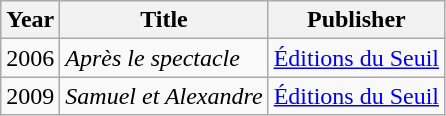<table class="wikitable">
<tr>
<th>Year</th>
<th>Title</th>
<th>Publisher</th>
</tr>
<tr>
<td rowspan="1">2006</td>
<td><em>Après le spectacle</em></td>
<td><a href='#'>Éditions du Seuil</a></td>
</tr>
<tr>
<td rowspan="1">2009</td>
<td><em>Samuel et Alexandre</em></td>
<td><a href='#'>Éditions du Seuil</a></td>
</tr>
</table>
